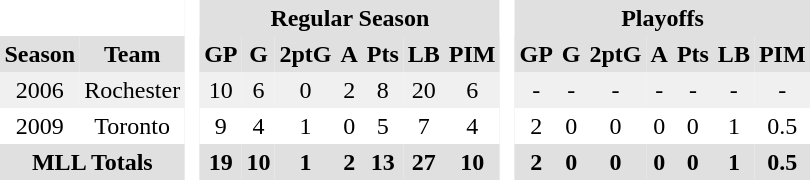<table BORDER="0" CELLPADDING="3" CELLSPACING="0">
<tr ALIGN="center" bgcolor="#e0e0e0">
<th colspan="2" bgcolor="#ffffff"> </th>
<th rowspan="99" bgcolor="#ffffff"> </th>
<th colspan="7">Regular Season</th>
<th rowspan="99" bgcolor="#ffffff"> </th>
<th colspan="7">Playoffs</th>
</tr>
<tr ALIGN="center" bgcolor="#e0e0e0">
<th>Season</th>
<th>Team</th>
<th>GP</th>
<th>G</th>
<th>2ptG</th>
<th>A</th>
<th>Pts</th>
<th>LB</th>
<th>PIM</th>
<th>GP</th>
<th>G</th>
<th>2ptG</th>
<th>A</th>
<th>Pts</th>
<th>LB</th>
<th>PIM</th>
</tr>
<tr ALIGN="center" bgcolor="#f0f0f0">
<td>2006</td>
<td>Rochester</td>
<td>10</td>
<td>6</td>
<td>0</td>
<td>2</td>
<td>8</td>
<td>20</td>
<td>6</td>
<td>-</td>
<td>-</td>
<td>-</td>
<td>-</td>
<td>-</td>
<td>-</td>
<td>-</td>
</tr>
<tr ALIGN="center">
<td>2009</td>
<td>Toronto</td>
<td>9</td>
<td>4</td>
<td>1</td>
<td>0</td>
<td>5</td>
<td>7</td>
<td>4</td>
<td>2</td>
<td>0</td>
<td>0</td>
<td>0</td>
<td>0</td>
<td>1</td>
<td>0.5</td>
</tr>
<tr ALIGN="center" bgcolor="#e0e0e0">
<th colspan="2">MLL Totals</th>
<th>19</th>
<th>10</th>
<th>1</th>
<th>2</th>
<th>13</th>
<th>27</th>
<th>10</th>
<th>2</th>
<th>0</th>
<th>0</th>
<th>0</th>
<th>0</th>
<th>1</th>
<th>0.5</th>
</tr>
</table>
